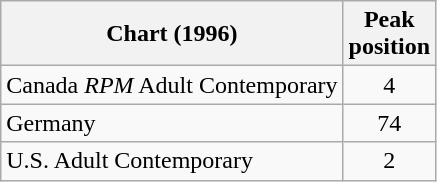<table class="wikitable">
<tr>
<th>Chart (1996)</th>
<th>Peak<br>position</th>
</tr>
<tr>
<td>Canada <em>RPM</em> Adult Contemporary</td>
<td style="text-align:center;">4</td>
</tr>
<tr>
<td>Germany</td>
<td style="text-align:center;">74</td>
</tr>
<tr>
<td>U.S. Adult Contemporary</td>
<td style="text-align:center;">2</td>
</tr>
</table>
